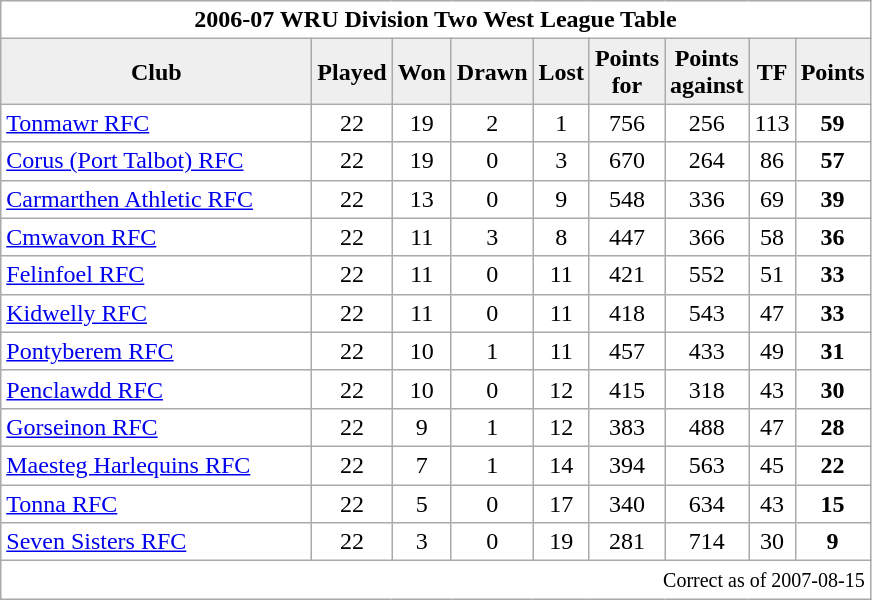<table class="wikitable" style="float:left; margin-right:15px; text-align: center;">
<tr>
<td colspan="10" style="background:#fff;" cellpadding="0" cellspacing="0"><strong>2006-07 WRU Division Two West League Table</strong></td>
</tr>
<tr>
<th style="background:#efefef; width:200px;">Club</th>
<th style="background:#efefef; width:20px;">Played</th>
<th style="background:#efefef; width:20px;">Won</th>
<th style="background:#efefef; width:20px;">Drawn</th>
<th style="background:#efefef; width:20px;">Lost</th>
<th style="background:#efefef; width:20px;">Points for</th>
<th style="background:#efefef; width:20px;">Points against</th>
<th style="background:#efefef; width:20px;">TF</th>
<th style="background:#efefef; width:20px;">Points</th>
</tr>
<tr style="background:#fff; text-align:center;">
<td align=left><a href='#'>Tonmawr RFC</a></td>
<td>22</td>
<td>19</td>
<td>2</td>
<td>1</td>
<td>756</td>
<td>256</td>
<td>113</td>
<td><strong>59</strong></td>
</tr>
<tr style="background:#fff; text-align:center;">
<td align=left><a href='#'>Corus (Port Talbot) RFC</a></td>
<td>22</td>
<td>19</td>
<td>0</td>
<td>3</td>
<td>670</td>
<td>264</td>
<td>86</td>
<td><strong>57</strong></td>
</tr>
<tr style="background:#fff; text-align:center;">
<td align=left><a href='#'>Carmarthen Athletic RFC</a></td>
<td>22</td>
<td>13</td>
<td>0</td>
<td>9</td>
<td>548</td>
<td>336</td>
<td>69</td>
<td><strong>39</strong></td>
</tr>
<tr style="background:#fff; text-align:center;">
<td align=left><a href='#'>Cmwavon RFC</a></td>
<td>22</td>
<td>11</td>
<td>3</td>
<td>8</td>
<td>447</td>
<td>366</td>
<td>58</td>
<td><strong>36</strong></td>
</tr>
<tr style="background:#fff; text-align:center;">
<td align=left><a href='#'>Felinfoel RFC</a></td>
<td>22</td>
<td>11</td>
<td>0</td>
<td>11</td>
<td>421</td>
<td>552</td>
<td>51</td>
<td><strong>33</strong></td>
</tr>
<tr style="background:#fff; text-align:center;">
<td align=left><a href='#'>Kidwelly RFC</a></td>
<td>22</td>
<td>11</td>
<td>0</td>
<td>11</td>
<td>418</td>
<td>543</td>
<td>47</td>
<td><strong>33</strong></td>
</tr>
<tr style="background:#fff; text-align:center;">
<td align=left><a href='#'>Pontyberem RFC</a></td>
<td>22</td>
<td>10</td>
<td>1</td>
<td>11</td>
<td>457</td>
<td>433</td>
<td>49</td>
<td><strong>31</strong></td>
</tr>
<tr style="background:#fff; text-align:center;">
<td align=left><a href='#'>Penclawdd RFC</a></td>
<td>22</td>
<td>10</td>
<td>0</td>
<td>12</td>
<td>415</td>
<td>318</td>
<td>43</td>
<td><strong>30</strong></td>
</tr>
<tr style="background:#fff; text-align:center;">
<td align=left><a href='#'>Gorseinon RFC</a></td>
<td>22</td>
<td>9</td>
<td>1</td>
<td>12</td>
<td>383</td>
<td>488</td>
<td>47</td>
<td><strong>28</strong></td>
</tr>
<tr style="background:#fff; text-align:center;">
<td align=left><a href='#'>Maesteg Harlequins RFC</a></td>
<td>22</td>
<td>7</td>
<td>1</td>
<td>14</td>
<td>394</td>
<td>563</td>
<td>45</td>
<td><strong>22</strong></td>
</tr>
<tr style="background:#fff; text-align:center;">
<td align=left><a href='#'>Tonna RFC</a></td>
<td>22</td>
<td>5</td>
<td>0</td>
<td>17</td>
<td>340</td>
<td>634</td>
<td>43</td>
<td><strong>15</strong></td>
</tr>
<tr style="background:#fff; text-align:center;">
<td align=left><a href='#'>Seven Sisters RFC</a></td>
<td>22</td>
<td>3</td>
<td>0</td>
<td>19</td>
<td>281</td>
<td>714</td>
<td>30</td>
<td><strong>9</strong></td>
</tr>
<tr>
<td colspan="10"  style="text-align:right; background:#fff;" cellpadding="0" cellspacing="0"><small>Correct as of 2007-08-15</small></td>
</tr>
</table>
